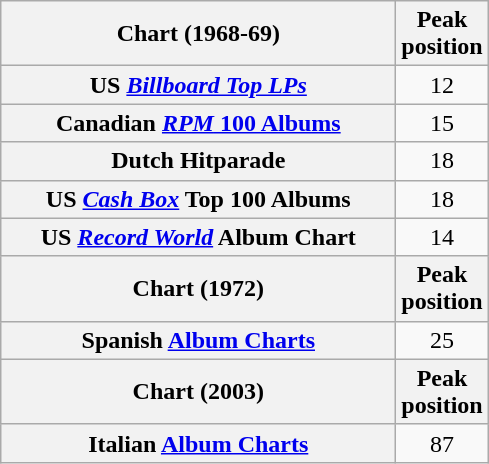<table class="wikitable plainrowheaders" style="text-align:center;">
<tr>
<th scope="col" style="width:16em;">Chart (1968-69)</th>
<th scope="col">Peak<br>position</th>
</tr>
<tr>
<th scope="row">US <a href='#'><em>Billboard Top LPs</em></a></th>
<td align=center>12</td>
</tr>
<tr>
<th scope="row">Canadian <a href='#'><em>RPM</em> 100 Albums</a></th>
<td align=center>15</td>
</tr>
<tr>
<th scope="row">Dutch Hitparade</th>
<td align=center>18</td>
</tr>
<tr>
<th scope="row">US <em><a href='#'>Cash Box</a></em> Top 100 Albums</th>
<td align="center">18</td>
</tr>
<tr>
<th scope="row">US <em><a href='#'>Record World</a></em> Album Chart</th>
<td align="center">14</td>
</tr>
<tr>
<th scope="col" style="width:14em;">Chart (1972)</th>
<th scope="col">Peak<br>position</th>
</tr>
<tr>
<th scope="row">Spanish <a href='#'>Album Charts</a></th>
<td align=center>25</td>
</tr>
<tr>
<th scope="col" style="width:14em;">Chart (2003)</th>
<th scope="col">Peak<br>position</th>
</tr>
<tr>
<th scope="row">Italian <a href='#'>Album Charts</a></th>
<td align=center>87</td>
</tr>
</table>
